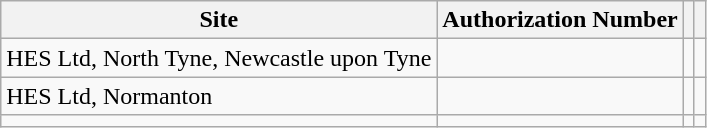<table class="wikitable">
<tr>
<th>Site</th>
<th>Authorization Number</th>
<th></th>
<th></th>
</tr>
<tr>
<td>HES Ltd, North Tyne, Newcastle upon Tyne</td>
<td></td>
<td></td>
<td></td>
</tr>
<tr>
<td>HES Ltd, Normanton</td>
<td></td>
<td></td>
<td></td>
</tr>
<tr>
<td></td>
<td></td>
<td></td>
<td></td>
</tr>
</table>
